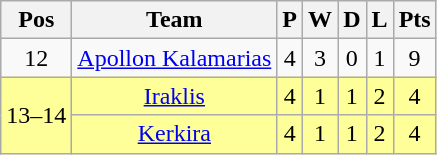<table class="wikitable" style="text-align: center;">
<tr>
<th>Pos</th>
<th>Team</th>
<th>P</th>
<th>W</th>
<th>D</th>
<th>L</th>
<th>Pts</th>
</tr>
<tr>
<td>12</td>
<td><a href='#'>Apollon Kalamarias</a></td>
<td>4</td>
<td>3</td>
<td>0</td>
<td>1</td>
<td>9</td>
</tr>
<tr style="background: #FFFF99;">
<td rowspan="2">13–14</td>
<td><a href='#'>Iraklis</a></td>
<td>4</td>
<td>1</td>
<td>1</td>
<td>2</td>
<td>4</td>
</tr>
<tr style="background: #FFFF99;">
<td><a href='#'>Kerkira</a></td>
<td>4</td>
<td>1</td>
<td>1</td>
<td>2</td>
<td>4</td>
</tr>
</table>
